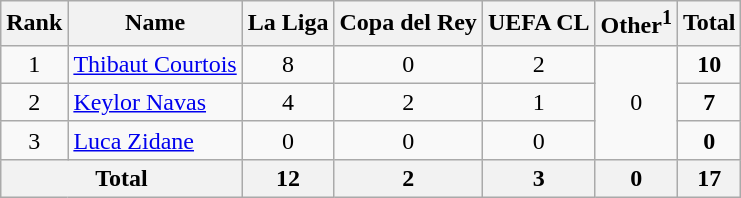<table class="wikitable" style="text-align: center;">
<tr>
<th>Rank</th>
<th>Name</th>
<th>La Liga</th>
<th>Copa del Rey</th>
<th>UEFA CL</th>
<th>Other<sup>1</sup></th>
<th>Total</th>
</tr>
<tr>
<td>1</td>
<td align=left> <a href='#'>Thibaut Courtois</a></td>
<td>8</td>
<td>0</td>
<td>2</td>
<td rowspan=3>0</td>
<td><strong>10</strong></td>
</tr>
<tr>
<td>2</td>
<td align=left> <a href='#'>Keylor Navas</a></td>
<td>4</td>
<td>2</td>
<td>1</td>
<td><strong>7</strong></td>
</tr>
<tr>
<td>3</td>
<td align=left> <a href='#'>Luca Zidane</a></td>
<td>0</td>
<td>0</td>
<td>0</td>
<td><strong>0</strong></td>
</tr>
<tr>
<th colspan=2>Total</th>
<th>12</th>
<th>2</th>
<th>3</th>
<th>0</th>
<th>17</th>
</tr>
</table>
